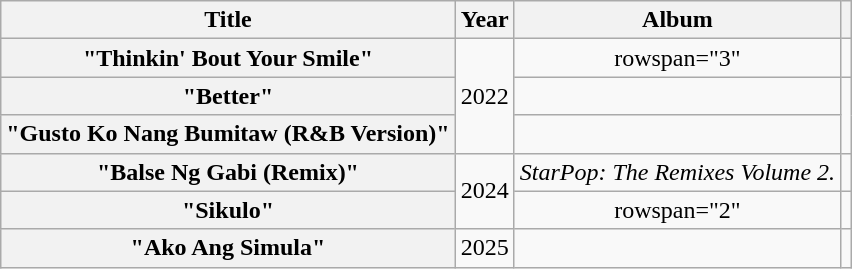<table class="wikitable plainrowheaders" style="text-align:center">
<tr>
<th scope="col">Title</th>
<th scope="col">Year</th>
<th scope="col">Album</th>
<th scope="col"></th>
</tr>
<tr>
<th scope="row">"Thinkin' Bout Your Smile"<br></th>
<td rowspan="3">2022</td>
<td>rowspan="3" </td>
<td></td>
</tr>
<tr>
<th scope="row">"Better"<br></th>
<td></td>
</tr>
<tr>
<th scope="row">"Gusto Ko Nang Bumitaw (R&B Version)"<br></th>
<td></td>
</tr>
<tr>
<th scope="row">"Balse Ng Gabi (Remix)"<br></th>
<td rowspan="2">2024</td>
<td><em>StarPop: The Remixes Volume 2.</em></td>
<td></td>
</tr>
<tr>
<th scope="row">"Sikulo"<br></th>
<td>rowspan="2" </td>
<td></td>
</tr>
<tr>
<th scope="row">"Ako Ang Simula"<br></th>
<td>2025</td>
<td></td>
</tr>
</table>
